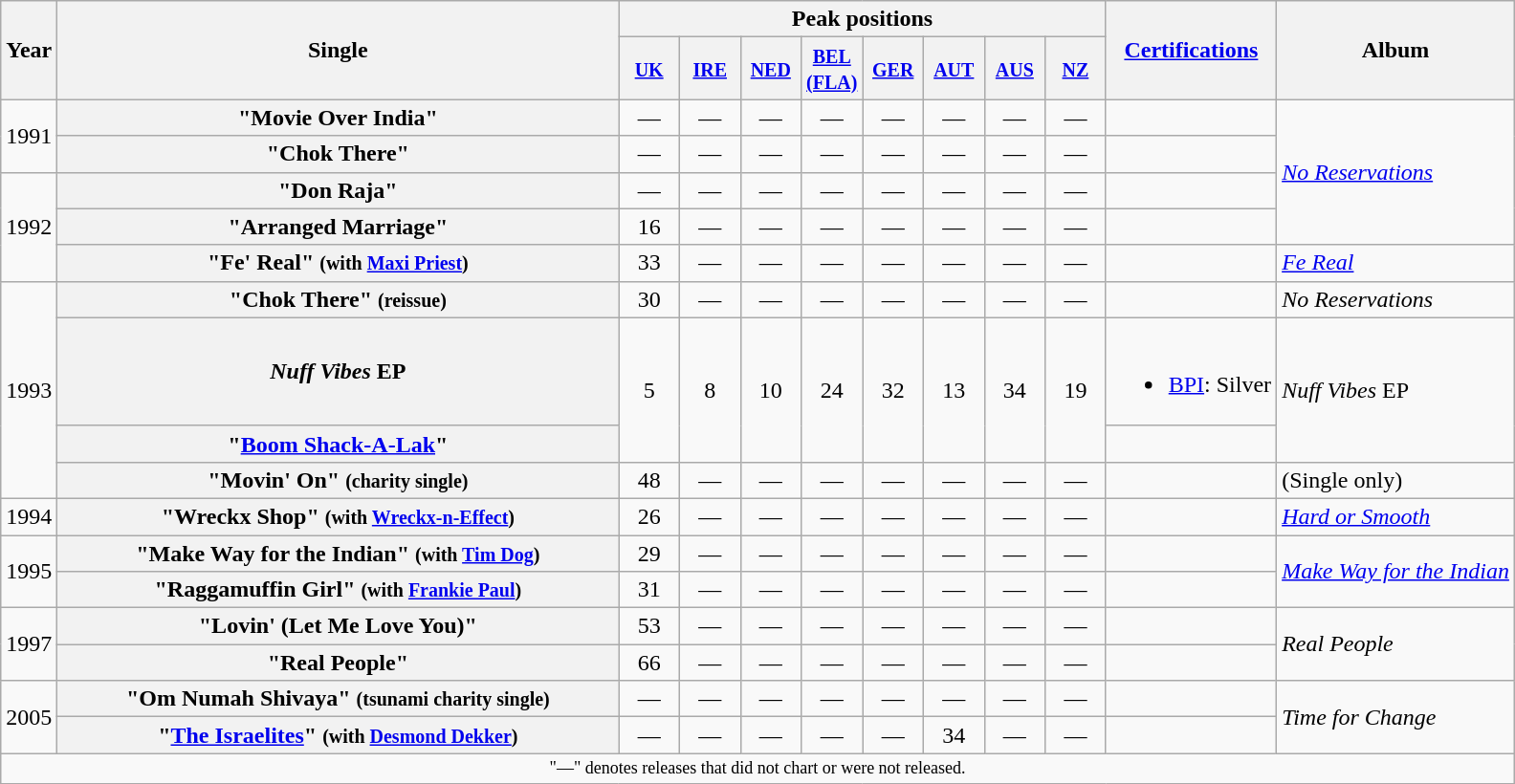<table class="wikitable plainrowheaders" style="text-align:center;">
<tr>
<th rowspan="2">Year</th>
<th rowspan="2" style="width:24em;">Single</th>
<th colspan="8">Peak positions</th>
<th rowspan="2"><a href='#'>Certifications</a></th>
<th rowspan="2">Album</th>
</tr>
<tr>
<th width="35"><small><a href='#'>UK</a></small><br></th>
<th width="35"><small><a href='#'>IRE</a></small><br></th>
<th width="35"><small><a href='#'>NED</a></small><br></th>
<th width="35"><small><a href='#'>BEL<br>(FLA)</a></small><br></th>
<th width="35"><small><a href='#'>GER</a></small><br></th>
<th width="35"><small><a href='#'>AUT</a></small><br></th>
<th width="35"><small><a href='#'>AUS</a></small><br></th>
<th width="35"><small><a href='#'>NZ</a></small><br></th>
</tr>
<tr>
<td rowspan="2">1991</td>
<th scope="row">"Movie Over India"</th>
<td>—</td>
<td>—</td>
<td>—</td>
<td>—</td>
<td>—</td>
<td>—</td>
<td>—</td>
<td>—</td>
<td></td>
<td align="left" rowspan="4"><em><a href='#'>No Reservations</a></em></td>
</tr>
<tr>
<th scope="row">"Chok There"</th>
<td>—</td>
<td>—</td>
<td>—</td>
<td>—</td>
<td>—</td>
<td>—</td>
<td>—</td>
<td>—</td>
<td></td>
</tr>
<tr>
<td rowspan="3">1992</td>
<th scope="row">"Don Raja"</th>
<td>—</td>
<td>—</td>
<td>—</td>
<td>—</td>
<td>—</td>
<td>—</td>
<td>—</td>
<td>—</td>
<td></td>
</tr>
<tr>
<th scope="row">"Arranged Marriage"</th>
<td>16</td>
<td>—</td>
<td>—</td>
<td>—</td>
<td>—</td>
<td>—</td>
<td>—</td>
<td>—</td>
<td></td>
</tr>
<tr>
<th scope="row">"Fe' Real" <small>(with <a href='#'>Maxi Priest</a>)</small></th>
<td>33</td>
<td>—</td>
<td>—</td>
<td>—</td>
<td>—</td>
<td>—</td>
<td>—</td>
<td>—</td>
<td></td>
<td align="left"><em><a href='#'>Fe Real</a></em></td>
</tr>
<tr>
<td rowspan="4">1993</td>
<th scope="row">"Chok There" <small>(reissue)</small></th>
<td>30</td>
<td>—</td>
<td>—</td>
<td>—</td>
<td>—</td>
<td>—</td>
<td>—</td>
<td>—</td>
<td></td>
<td align="left"><em>No Reservations</em></td>
</tr>
<tr>
<th scope="row"><em>Nuff Vibes</em> EP</th>
<td rowspan="2">5</td>
<td rowspan="2">8</td>
<td rowspan="2">10</td>
<td rowspan="2">24</td>
<td rowspan="2">32</td>
<td rowspan="2">13</td>
<td rowspan="2">34</td>
<td rowspan="2">19</td>
<td><br><ul><li><a href='#'>BPI</a>: Silver</li></ul></td>
<td align="left" rowspan="2"><em>Nuff Vibes</em> EP</td>
</tr>
<tr>
<th scope="row">"<a href='#'>Boom Shack-A-Lak</a>"</th>
<td></td>
</tr>
<tr>
<th scope="row">"Movin' On" <small>(charity single)</small></th>
<td>48</td>
<td>—</td>
<td>—</td>
<td>—</td>
<td>—</td>
<td>—</td>
<td>—</td>
<td>—</td>
<td></td>
<td align="left" rowspan="1">(Single only)</td>
</tr>
<tr>
<td rowspan="1">1994</td>
<th scope="row">"Wreckx Shop" <small>(with <a href='#'>Wreckx-n-Effect</a>)</small></th>
<td>26</td>
<td>—</td>
<td>—</td>
<td>—</td>
<td>—</td>
<td>—</td>
<td>—</td>
<td>—</td>
<td></td>
<td align="left"><em><a href='#'>Hard or Smooth</a></em></td>
</tr>
<tr>
<td rowspan="2">1995</td>
<th scope="row">"Make Way for the Indian" <small>(with <a href='#'>Tim Dog</a>)</small></th>
<td>29</td>
<td>—</td>
<td>—</td>
<td>—</td>
<td>—</td>
<td>—</td>
<td>—</td>
<td>—</td>
<td></td>
<td align="left" rowspan="2"><em><a href='#'>Make Way for the Indian</a></em></td>
</tr>
<tr>
<th scope="row">"Raggamuffin Girl" <small>(with <a href='#'>Frankie Paul</a>)</small></th>
<td>31</td>
<td>—</td>
<td>—</td>
<td>—</td>
<td>—</td>
<td>—</td>
<td>—</td>
<td>—</td>
<td></td>
</tr>
<tr>
<td rowspan="2">1997</td>
<th scope="row">"Lovin' (Let Me Love You)"</th>
<td>53</td>
<td>—</td>
<td>—</td>
<td>—</td>
<td>—</td>
<td>—</td>
<td>—</td>
<td>—</td>
<td></td>
<td align="left" rowspan="2"><em>Real People</em></td>
</tr>
<tr>
<th scope="row">"Real People"</th>
<td>66</td>
<td>—</td>
<td>—</td>
<td>—</td>
<td>—</td>
<td>—</td>
<td>—</td>
<td>—</td>
<td></td>
</tr>
<tr>
<td rowspan="2">2005</td>
<th scope="row">"Om Numah Shivaya" <small>(tsunami charity single)</small></th>
<td>—</td>
<td>—</td>
<td>—</td>
<td>—</td>
<td>—</td>
<td>—</td>
<td>—</td>
<td>—</td>
<td></td>
<td align="left" rowspan="2"><em>Time for Change</em></td>
</tr>
<tr>
<th scope="row">"<a href='#'>The Israelites</a>" <small>(with <a href='#'>Desmond Dekker</a>)</small></th>
<td>—</td>
<td>—</td>
<td>—</td>
<td>—</td>
<td>—</td>
<td>34</td>
<td>—</td>
<td>—</td>
<td></td>
</tr>
<tr>
<td align="center" colspan="12" style="font-size:9pt">"—" denotes releases that did not chart or were not released.</td>
</tr>
</table>
